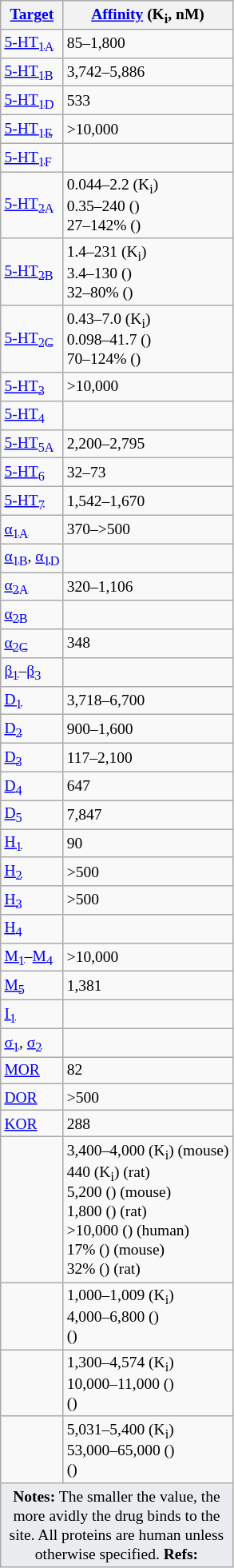<table class="wikitable floatright" style="font-size:small;">
<tr>
<th><a href='#'>Target</a></th>
<th><a href='#'>Affinity</a> (K<sub>i</sub>, nM)</th>
</tr>
<tr>
<td><a href='#'>5-HT<sub>1A</sub></a></td>
<td>85–1,800</td>
</tr>
<tr>
<td><a href='#'>5-HT<sub>1B</sub></a></td>
<td>3,742–5,886</td>
</tr>
<tr>
<td><a href='#'>5-HT<sub>1D</sub></a></td>
<td>533</td>
</tr>
<tr>
<td><a href='#'>5-HT<sub>1E</sub></a></td>
<td>>10,000</td>
</tr>
<tr>
<td><a href='#'>5-HT<sub>1F</sub></a></td>
<td></td>
</tr>
<tr>
<td><a href='#'>5-HT<sub>2A</sub></a></td>
<td>0.044–2.2 (K<sub>i</sub>)<br>0.35–240 ()<br>27–142% ()</td>
</tr>
<tr>
<td><a href='#'>5-HT<sub>2B</sub></a></td>
<td>1.4–231 (K<sub>i</sub>)<br>3.4–130 ()<br>32–80% ()</td>
</tr>
<tr>
<td><a href='#'>5-HT<sub>2C</sub></a></td>
<td>0.43–7.0 (K<sub>i</sub>)<br>0.098–41.7 ()<br>70–124% ()</td>
</tr>
<tr>
<td><a href='#'>5-HT<sub>3</sub></a></td>
<td>>10,000</td>
</tr>
<tr>
<td><a href='#'>5-HT<sub>4</sub></a></td>
<td></td>
</tr>
<tr>
<td><a href='#'>5-HT<sub>5A</sub></a></td>
<td>2,200–2,795</td>
</tr>
<tr>
<td><a href='#'>5-HT<sub>6</sub></a></td>
<td>32–73</td>
</tr>
<tr>
<td><a href='#'>5-HT<sub>7</sub></a></td>
<td>1,542–1,670</td>
</tr>
<tr>
<td><a href='#'>α<sub>1A</sub></a></td>
<td>370–>500</td>
</tr>
<tr>
<td><a href='#'>α<sub>1B</sub></a>, <a href='#'>α<sub>1D</sub></a></td>
<td></td>
</tr>
<tr>
<td><a href='#'>α<sub>2A</sub></a></td>
<td>320–1,106</td>
</tr>
<tr>
<td><a href='#'>α<sub>2B</sub></a></td>
<td></td>
</tr>
<tr>
<td><a href='#'>α<sub>2C</sub></a></td>
<td>348</td>
</tr>
<tr>
<td><a href='#'>β<sub>1</sub></a>–<a href='#'>β<sub>3</sub></a></td>
<td></td>
</tr>
<tr>
<td><a href='#'>D<sub>1</sub></a></td>
<td>3,718–6,700</td>
</tr>
<tr>
<td><a href='#'>D<sub>2</sub></a></td>
<td>900–1,600</td>
</tr>
<tr>
<td><a href='#'>D<sub>3</sub></a></td>
<td>117–2,100</td>
</tr>
<tr>
<td><a href='#'>D<sub>4</sub></a></td>
<td>647</td>
</tr>
<tr>
<td><a href='#'>D<sub>5</sub></a></td>
<td>7,847</td>
</tr>
<tr>
<td><a href='#'>H<sub>1</sub></a></td>
<td>90</td>
</tr>
<tr>
<td><a href='#'>H<sub>2</sub></a></td>
<td>>500</td>
</tr>
<tr>
<td><a href='#'>H<sub>3</sub></a></td>
<td>>500</td>
</tr>
<tr>
<td><a href='#'>H<sub>4</sub></a></td>
<td></td>
</tr>
<tr>
<td><a href='#'>M<sub>1</sub></a>–<a href='#'>M<sub>4</sub></a></td>
<td>>10,000</td>
</tr>
<tr>
<td><a href='#'>M<sub>5</sub></a></td>
<td>1,381</td>
</tr>
<tr>
<td><a href='#'>I<sub>1</sub></a></td>
<td></td>
</tr>
<tr>
<td><a href='#'>σ<sub>1</sub></a>, <a href='#'>σ<sub>2</sub></a></td>
<td></td>
</tr>
<tr>
<td><a href='#'>MOR</a></td>
<td>82</td>
</tr>
<tr>
<td><a href='#'>DOR</a></td>
<td>>500</td>
</tr>
<tr>
<td><a href='#'>KOR</a></td>
<td>288</td>
</tr>
<tr>
<td></td>
<td>3,400–4,000 (K<sub>i</sub>) (mouse)<br>440 (K<sub>i</sub>) (rat)<br>5,200 () (mouse)<br>1,800 () (rat)<br>>10,000 () (human)<br>17% () (mouse)<br>32% () (rat)</td>
</tr>
<tr>
<td></td>
<td>1,000–1,009 (K<sub>i</sub>)<br>4,000–6,800 ()<br> ()</td>
</tr>
<tr>
<td></td>
<td>1,300–4,574 (K<sub>i</sub>)<br>10,000–11,000 ()<br> ()</td>
</tr>
<tr>
<td></td>
<td>5,031–5,400 (K<sub>i</sub>)<br>53,000–65,000 ()<br> ()</td>
</tr>
<tr class="sortbottom">
<td colspan="2" style="width: 1px; background-color:#eaecf0; text-align: center;"><strong>Notes:</strong> The smaller the value, the more avidly the drug binds to the site. All proteins are human unless otherwise specified. <strong>Refs:</strong> </td>
</tr>
</table>
